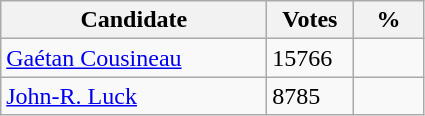<table class="wikitable">
<tr>
<th style="width: 170px">Candidate </th>
<th style="width: 50px">Votes</th>
<th style="width: 40px">%</th>
</tr>
<tr>
<td><a href='#'>Gaétan Cousineau</a></td>
<td>15766</td>
<td></td>
</tr>
<tr>
<td><a href='#'>John-R. Luck</a></td>
<td>8785</td>
<td></td>
</tr>
</table>
